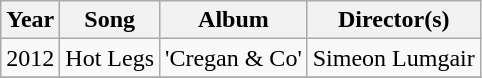<table class="wikitable">
<tr>
<th>Year</th>
<th>Song</th>
<th>Album</th>
<th>Director(s)</th>
</tr>
<tr>
<td>2012</td>
<td>Hot Legs</td>
<td>'Cregan & Co'</td>
<td>Simeon Lumgair</td>
</tr>
<tr>
</tr>
</table>
